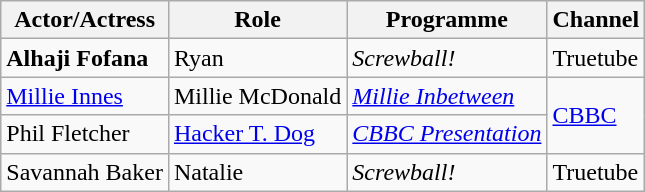<table class="wikitable">
<tr>
<th>Actor/Actress</th>
<th>Role</th>
<th>Programme</th>
<th>Channel</th>
</tr>
<tr>
<td><strong>Alhaji Fofana</strong></td>
<td>Ryan</td>
<td><em>Screwball!</em></td>
<td>Truetube</td>
</tr>
<tr>
<td><a href='#'>Millie Innes</a></td>
<td>Millie McDonald</td>
<td><em><a href='#'>Millie Inbetween</a></em></td>
<td rowspan="2"><a href='#'>CBBC</a></td>
</tr>
<tr>
<td>Phil Fletcher</td>
<td><a href='#'>Hacker T. Dog</a></td>
<td><em><a href='#'>CBBC Presentation</a></em></td>
</tr>
<tr>
<td>Savannah Baker</td>
<td>Natalie</td>
<td><em>Screwball!</em></td>
<td>Truetube</td>
</tr>
</table>
